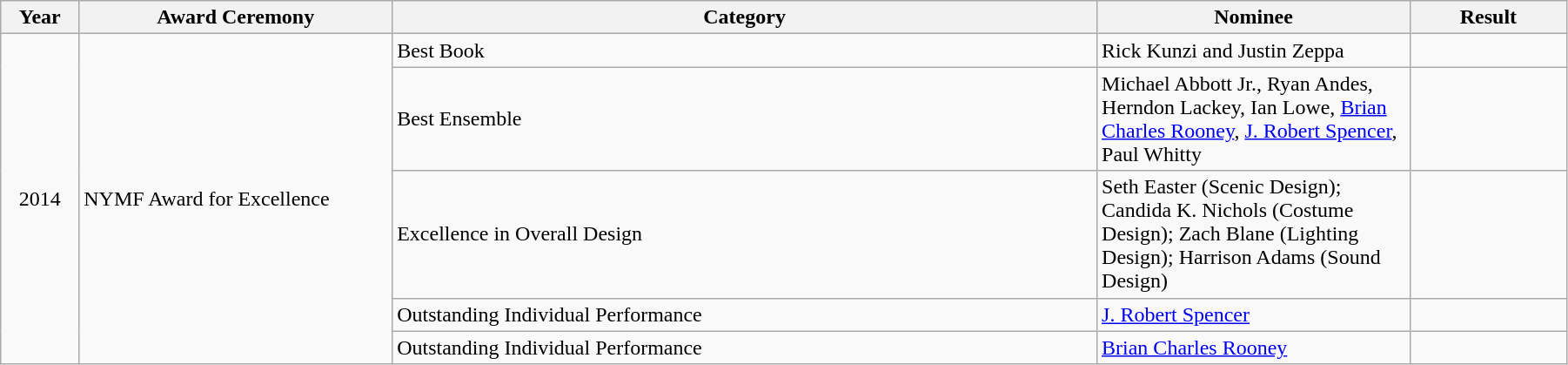<table class="wikitable" width="95%">
<tr>
<th width="5%">Year</th>
<th width="20%">Award Ceremony</th>
<th width="45%">Category</th>
<th width="20%">Nominee</th>
<th width="10%">Result</th>
</tr>
<tr>
<td rowspan="5" align="center">2014</td>
<td rowspan="5">NYMF Award for Excellence</td>
<td>Best Book</td>
<td>Rick Kunzi and Justin Zeppa</td>
<td></td>
</tr>
<tr>
<td>Best Ensemble</td>
<td>Michael Abbott Jr., Ryan Andes, Herndon Lackey, Ian Lowe, <a href='#'>Brian Charles Rooney</a>, <a href='#'>J. Robert Spencer</a>, Paul Whitty</td>
<td></td>
</tr>
<tr>
<td>Excellence in Overall Design</td>
<td>Seth Easter (Scenic Design); Candida K. Nichols (Costume Design); Zach Blane (Lighting Design); Harrison Adams (Sound Design)</td>
<td></td>
</tr>
<tr>
<td>Outstanding Individual Performance</td>
<td><a href='#'>J. Robert Spencer</a></td>
<td></td>
</tr>
<tr>
<td>Outstanding Individual Performance</td>
<td><a href='#'>Brian Charles Rooney</a></td>
<td></td>
</tr>
</table>
